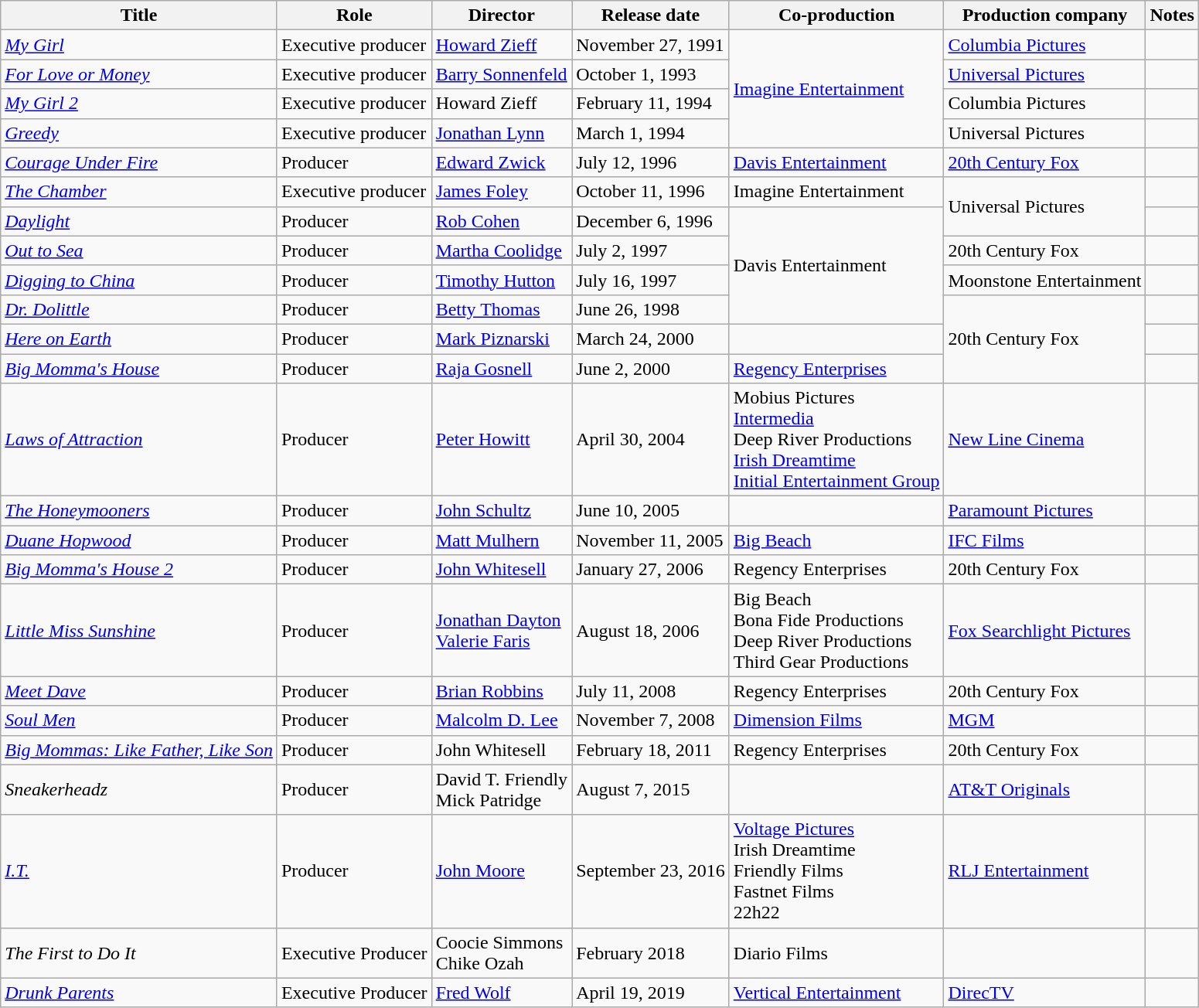<table class="wikitable">
<tr>
<th>Title</th>
<th>Role</th>
<th>Director</th>
<th>Release date</th>
<th>Co-production</th>
<th>Production company</th>
<th>Notes</th>
</tr>
<tr>
<td><em><a href='#'>My Girl</a></em></td>
<td>Executive producer</td>
<td><a href='#'>Howard Zieff</a></td>
<td>November 27, 1991</td>
<td rowspan="4"><a href='#'>Imagine Entertainment</a></td>
<td><a href='#'>Columbia Pictures</a></td>
<td></td>
</tr>
<tr>
<td><em><a href='#'>For Love or Money</a></em></td>
<td>Executive producer</td>
<td><a href='#'>Barry Sonnenfeld</a></td>
<td>October 1, 1993</td>
<td><a href='#'>Universal Pictures</a></td>
<td></td>
</tr>
<tr>
<td><em><a href='#'>My Girl 2</a></em></td>
<td>Executive producer</td>
<td>Howard Zieff</td>
<td>February 11, 1994</td>
<td>Columbia Pictures</td>
<td></td>
</tr>
<tr>
<td><em><a href='#'>Greedy</a></em></td>
<td>Executive producer</td>
<td><a href='#'>Jonathan Lynn</a></td>
<td>March 1, 1994</td>
<td>Universal Pictures</td>
<td></td>
</tr>
<tr>
<td><em><a href='#'>Courage Under Fire</a></em></td>
<td>Producer</td>
<td><a href='#'>Edward Zwick</a></td>
<td>July 12, 1996</td>
<td><a href='#'>Davis Entertainment</a></td>
<td><a href='#'>20th Century Fox</a></td>
<td></td>
</tr>
<tr>
<td><em><a href='#'>The Chamber</a></em></td>
<td>Executive producer</td>
<td><a href='#'>James Foley</a></td>
<td>October 11, 1996</td>
<td>Imagine Entertainment</td>
<td rowspan="2">Universal Pictures</td>
<td></td>
</tr>
<tr>
<td><em><a href='#'>Daylight</a></em></td>
<td>Producer</td>
<td><a href='#'>Rob Cohen</a></td>
<td>December 6, 1996</td>
<td rowspan="4">Davis Entertainment</td>
<td></td>
</tr>
<tr>
<td><em><a href='#'>Out to Sea</a></em></td>
<td>Producer</td>
<td><a href='#'>Martha Coolidge</a></td>
<td>July 2, 1997</td>
<td>20th Century Fox</td>
<td></td>
</tr>
<tr>
<td><em><a href='#'>Digging to China</a></em></td>
<td>Producer</td>
<td><a href='#'>Timothy Hutton</a></td>
<td>July 16, 1997</td>
<td>Moonstone Entertainment</td>
<td></td>
</tr>
<tr>
<td><em><a href='#'>Dr. Dolittle</a></em></td>
<td>Producer</td>
<td><a href='#'>Betty Thomas</a></td>
<td>June 26, 1998</td>
<td rowspan="3">20th Century Fox</td>
<td></td>
</tr>
<tr>
<td><em><a href='#'>Here on Earth</a></em></td>
<td>Producer</td>
<td><a href='#'>Mark Piznarski</a></td>
<td>March 24, 2000</td>
<td></td>
<td></td>
</tr>
<tr>
<td><em><a href='#'>Big Momma's House</a></em></td>
<td>Producer</td>
<td><a href='#'>Raja Gosnell</a></td>
<td>June 2, 2000</td>
<td><a href='#'>Regency Enterprises</a></td>
<td></td>
</tr>
<tr>
<td><em><a href='#'>Laws of Attraction</a></em></td>
<td>Producer</td>
<td><a href='#'>Peter Howitt</a></td>
<td>April 30, 2004</td>
<td>Mobius Pictures<br><a href='#'>Intermedia</a><br>Deep River Productions<br><a href='#'>Irish Dreamtime</a><br><a href='#'>Initial Entertainment Group</a></td>
<td><a href='#'>New Line Cinema</a></td>
<td></td>
</tr>
<tr>
<td><em><a href='#'>The Honeymooners</a></em></td>
<td>Producer</td>
<td><a href='#'>John Schultz</a></td>
<td>June 10, 2005</td>
<td></td>
<td><a href='#'>Paramount Pictures</a></td>
<td></td>
</tr>
<tr>
<td><em><a href='#'>Duane Hopwood</a></em></td>
<td>Producer</td>
<td><a href='#'>Matt Mulhern</a></td>
<td>November 11, 2005</td>
<td><a href='#'>Big Beach</a></td>
<td><a href='#'>IFC Films</a></td>
<td></td>
</tr>
<tr>
<td><em><a href='#'>Big Momma's House 2</a></em></td>
<td>Producer</td>
<td><a href='#'>John Whitesell</a></td>
<td>January 27, 2006</td>
<td>Regency Enterprises</td>
<td>20th Century Fox</td>
<td></td>
</tr>
<tr>
<td><em><a href='#'>Little Miss Sunshine</a></em></td>
<td>Producer</td>
<td><a href='#'>Jonathan Dayton<br>Valerie Faris</a></td>
<td>August 18, 2006</td>
<td>Big Beach<br>Bona Fide Productions<br>Deep River Productions<br>Third Gear Productions</td>
<td><a href='#'>Fox Searchlight Pictures</a></td>
<td></td>
</tr>
<tr>
<td><em><a href='#'>Meet Dave</a></em></td>
<td>Producer</td>
<td><a href='#'>Brian Robbins</a></td>
<td>July 11, 2008</td>
<td>Regency Enterprises</td>
<td>20th Century Fox</td>
<td></td>
</tr>
<tr>
<td><em><a href='#'>Soul Men</a></em></td>
<td>Producer</td>
<td><a href='#'>Malcolm D. Lee</a></td>
<td>November 7, 2008</td>
<td><a href='#'>Dimension Films</a></td>
<td><a href='#'>MGM</a></td>
<td></td>
</tr>
<tr>
<td><em><a href='#'>Big Mommas: Like Father, Like Son</a></em></td>
<td>Producer</td>
<td>John Whitesell</td>
<td>February 18, 2011</td>
<td>Regency Enterprises</td>
<td>20th Century Fox</td>
<td></td>
</tr>
<tr>
<td><em>Sneakerheadz</em></td>
<td>Producer</td>
<td>David T. Friendly<br>Mick Patridge</td>
<td>August 7, 2015</td>
<td></td>
<td><a href='#'>AT&T Originals</a></td>
<td></td>
</tr>
<tr>
<td><em><a href='#'>I.T.</a></em></td>
<td>Producer</td>
<td><a href='#'>John Moore</a></td>
<td>September 23, 2016</td>
<td><a href='#'>Voltage Pictures</a><br>Irish Dreamtime<br>Friendly Films<br>Fastnet Films<br>22h22</td>
<td><a href='#'>RLJ Entertainment</a></td>
<td></td>
</tr>
<tr>
<td><em>The First to Do It</em></td>
<td>Executive Producer</td>
<td>Coocie Simmons<br>Chike Ozah</td>
<td>February 2018</td>
<td>Diario Films</td>
<td></td>
<td></td>
</tr>
<tr>
<td><em><a href='#'>Drunk Parents</a></em></td>
<td>Executive Producer</td>
<td><a href='#'>Fred Wolf</a></td>
<td>April 19, 2019</td>
<td><a href='#'>Vertical Entertainment</a></td>
<td><a href='#'>DirecTV</a></td>
<td></td>
</tr>
</table>
